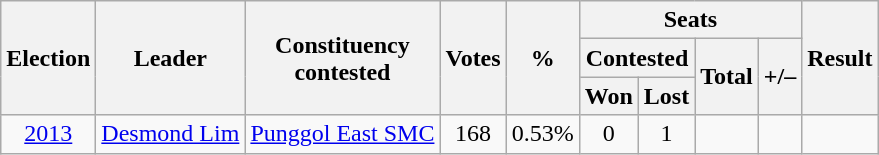<table class=wikitable style="text-align: center;">
<tr>
<th rowspan=3>Election</th>
<th rowspan=3>Leader</th>
<th rowspan=3>Constituency<br>contested</th>
<th rowspan=3>Votes</th>
<th rowspan=3>%</th>
<th colspan=4>Seats</th>
<th rowspan=3>Result</th>
</tr>
<tr>
<th colspan=2>Contested</th>
<th rowspan=2>Total</th>
<th rowspan=2>+/–</th>
</tr>
<tr>
<th>Won</th>
<th>Lost</th>
</tr>
<tr>
<td><a href='#'>2013</a></td>
<td><a href='#'>Desmond Lim</a></td>
<td><a href='#'>Punggol East SMC</a></td>
<td>168</td>
<td>0.53%</td>
<td>0</td>
<td>1</td>
<td></td>
<td></td>
<td></td>
</tr>
</table>
